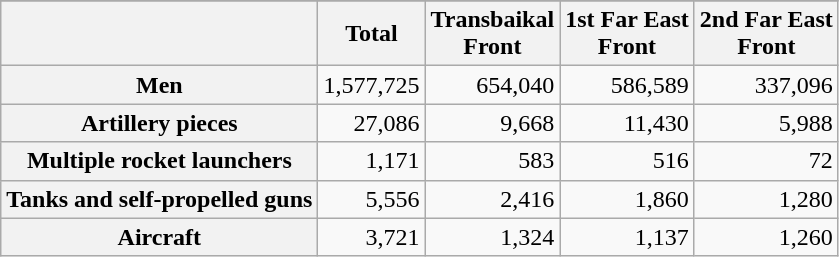<table class="wikitable" style="text-align:right">
<tr>
</tr>
<tr>
<th></th>
<th>Total</th>
<th>Transbaikal<br>Front</th>
<th>1st Far East<br>Front</th>
<th>2nd Far East<br>Front</th>
</tr>
<tr>
<th>Men</th>
<td>1,577,725</td>
<td>654,040</td>
<td>586,589</td>
<td>337,096</td>
</tr>
<tr>
<th>Artillery pieces</th>
<td>27,086</td>
<td>9,668</td>
<td>11,430</td>
<td>5,988</td>
</tr>
<tr>
<th>Multiple rocket launchers</th>
<td>1,171</td>
<td>583</td>
<td>516</td>
<td>72</td>
</tr>
<tr>
<th>Tanks and self-propelled guns</th>
<td>5,556</td>
<td>2,416</td>
<td>1,860</td>
<td>1,280</td>
</tr>
<tr>
<th>Aircraft</th>
<td>3,721</td>
<td>1,324</td>
<td>1,137</td>
<td>1,260</td>
</tr>
</table>
